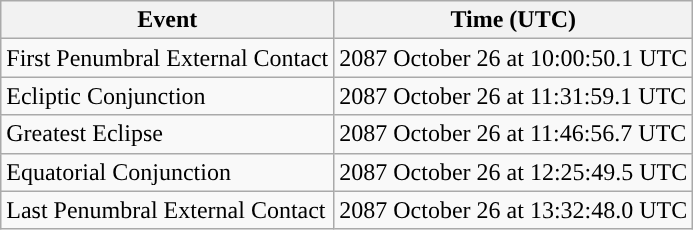<table class="wikitable">
<tr>
<th>Event</th>
<th>Time (UTC)</th>
</tr>
<tr>
<td>First Penumbral External Contact</td>
<td>2087 October 26 at 10:00:50.1 UTC</td>
</tr>
<tr>
<td>Ecliptic Conjunction</td>
<td>2087 October 26 at 11:31:59.1 UTC</td>
</tr>
<tr>
<td>Greatest Eclipse</td>
<td>2087 October 26 at 11:46:56.7 UTC</td>
</tr>
<tr>
<td>Equatorial Conjunction</td>
<td>2087 October 26 at 12:25:49.5 UTC</td>
</tr>
<tr>
<td>Last Penumbral External Contact</td>
<td>2087 October 26 at 13:32:48.0 UTC</td>
</tr>
</table>
